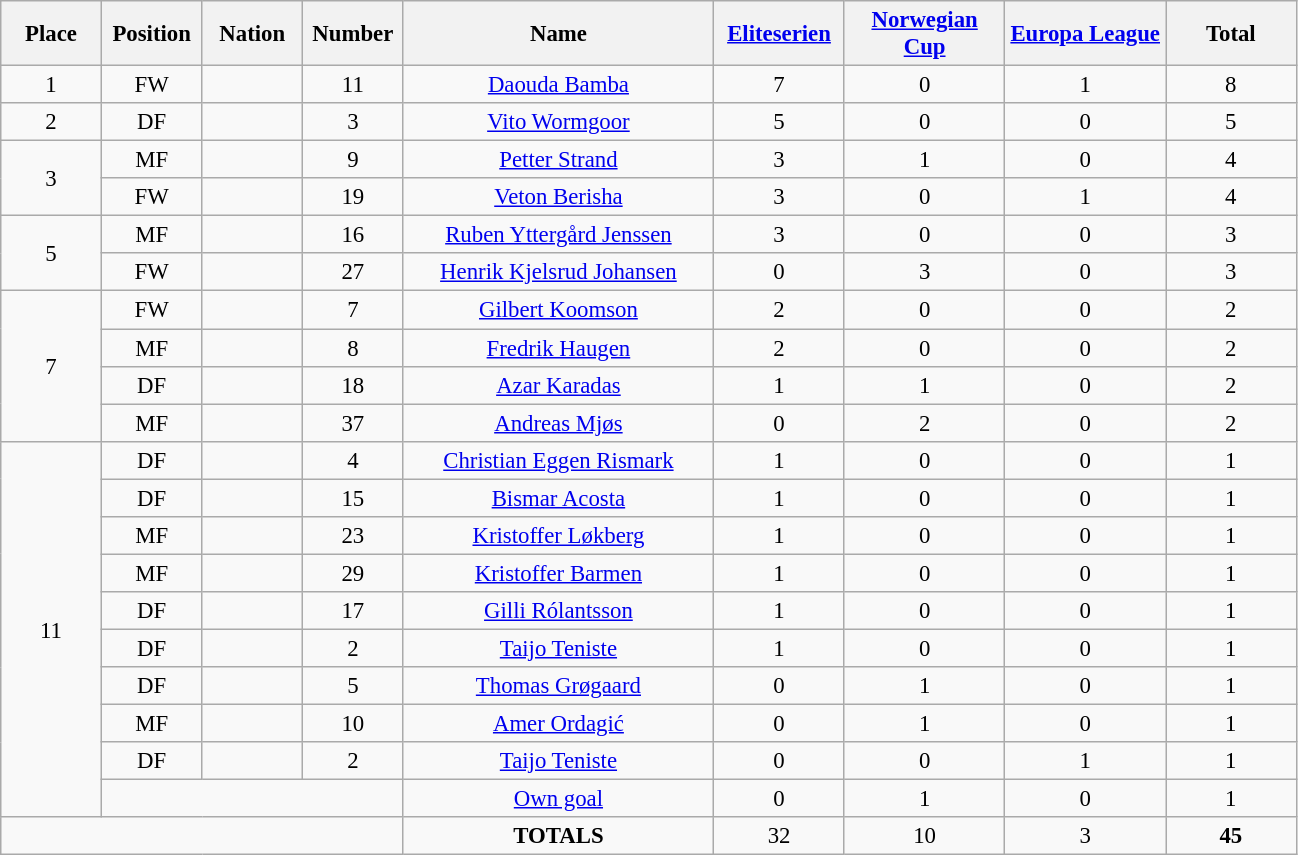<table class="wikitable" style="font-size: 95%; text-align: center;">
<tr>
<th width=60>Place</th>
<th width=60>Position</th>
<th width=60>Nation</th>
<th width=60>Number</th>
<th width=200>Name</th>
<th width=80><a href='#'>Eliteserien</a></th>
<th width=100><a href='#'>Norwegian Cup</a></th>
<th width=100><a href='#'>Europa League</a></th>
<th width=80><strong>Total</strong></th>
</tr>
<tr>
<td>1</td>
<td>FW</td>
<td></td>
<td>11</td>
<td><a href='#'>Daouda Bamba</a></td>
<td>7</td>
<td>0</td>
<td>1</td>
<td>8</td>
</tr>
<tr>
<td>2</td>
<td>DF</td>
<td></td>
<td>3</td>
<td><a href='#'>Vito Wormgoor</a></td>
<td>5</td>
<td>0</td>
<td>0</td>
<td>5</td>
</tr>
<tr>
<td rowspan="2">3</td>
<td>MF</td>
<td></td>
<td>9</td>
<td><a href='#'>Petter Strand</a></td>
<td>3</td>
<td>1</td>
<td>0</td>
<td>4</td>
</tr>
<tr>
<td>FW</td>
<td></td>
<td>19</td>
<td><a href='#'>Veton Berisha</a></td>
<td>3</td>
<td>0</td>
<td>1</td>
<td>4</td>
</tr>
<tr>
<td rowspan="2">5</td>
<td>MF</td>
<td></td>
<td>16</td>
<td><a href='#'>Ruben Yttergård Jenssen</a></td>
<td>3</td>
<td>0</td>
<td>0</td>
<td>3</td>
</tr>
<tr>
<td>FW</td>
<td></td>
<td>27</td>
<td><a href='#'>Henrik Kjelsrud Johansen</a></td>
<td>0</td>
<td>3</td>
<td>0</td>
<td>3</td>
</tr>
<tr>
<td rowspan="4">7</td>
<td>FW</td>
<td></td>
<td>7</td>
<td><a href='#'>Gilbert Koomson</a></td>
<td>2</td>
<td>0</td>
<td>0</td>
<td>2</td>
</tr>
<tr>
<td>MF</td>
<td></td>
<td>8</td>
<td><a href='#'>Fredrik Haugen</a></td>
<td>2</td>
<td>0</td>
<td>0</td>
<td>2</td>
</tr>
<tr>
<td>DF</td>
<td></td>
<td>18</td>
<td><a href='#'>Azar Karadas</a></td>
<td>1</td>
<td>1</td>
<td>0</td>
<td>2</td>
</tr>
<tr>
<td>MF</td>
<td></td>
<td>37</td>
<td><a href='#'>Andreas Mjøs</a></td>
<td>0</td>
<td>2</td>
<td>0</td>
<td>2</td>
</tr>
<tr>
<td rowspan="10">11</td>
<td>DF</td>
<td></td>
<td>4</td>
<td><a href='#'>Christian Eggen Rismark</a></td>
<td>1</td>
<td>0</td>
<td>0</td>
<td>1</td>
</tr>
<tr>
<td>DF</td>
<td></td>
<td>15</td>
<td><a href='#'>Bismar Acosta</a></td>
<td>1</td>
<td>0</td>
<td>0</td>
<td>1</td>
</tr>
<tr>
<td>MF</td>
<td></td>
<td>23</td>
<td><a href='#'>Kristoffer Løkberg</a></td>
<td>1</td>
<td>0</td>
<td>0</td>
<td>1</td>
</tr>
<tr>
<td>MF</td>
<td></td>
<td>29</td>
<td><a href='#'>Kristoffer Barmen</a></td>
<td>1</td>
<td>0</td>
<td>0</td>
<td>1</td>
</tr>
<tr>
<td>DF</td>
<td></td>
<td>17</td>
<td><a href='#'>Gilli Rólantsson</a></td>
<td>1</td>
<td>0</td>
<td>0</td>
<td>1</td>
</tr>
<tr>
<td>DF</td>
<td></td>
<td>2</td>
<td><a href='#'>Taijo Teniste</a></td>
<td>1</td>
<td>0</td>
<td>0</td>
<td>1</td>
</tr>
<tr>
<td>DF</td>
<td></td>
<td>5</td>
<td><a href='#'>Thomas Grøgaard</a></td>
<td>0</td>
<td>1</td>
<td>0</td>
<td>1</td>
</tr>
<tr>
<td>MF</td>
<td></td>
<td>10</td>
<td><a href='#'>Amer Ordagić</a></td>
<td>0</td>
<td>1</td>
<td>0</td>
<td>1</td>
</tr>
<tr>
<td>DF</td>
<td></td>
<td>2</td>
<td><a href='#'>Taijo Teniste</a></td>
<td>0</td>
<td>0</td>
<td>1</td>
<td>1</td>
</tr>
<tr>
<td colspan="3"></td>
<td><a href='#'>Own goal</a></td>
<td>0</td>
<td>1</td>
<td>0</td>
<td>1</td>
</tr>
<tr>
<td colspan="4"></td>
<td><strong>TOTALS</strong></td>
<td>32</td>
<td>10</td>
<td>3</td>
<td><strong>45</strong></td>
</tr>
</table>
